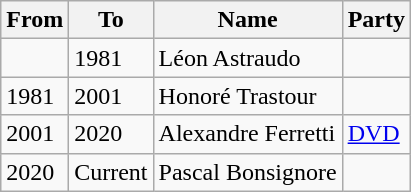<table class="wikitable">
<tr>
<th>From</th>
<th>To</th>
<th>Name</th>
<th>Party</th>
</tr>
<tr>
<td></td>
<td>1981</td>
<td>Léon Astraudo</td>
<td></td>
</tr>
<tr>
<td>1981</td>
<td>2001</td>
<td>Honoré Trastour</td>
<td></td>
</tr>
<tr>
<td>2001</td>
<td>2020</td>
<td>Alexandre Ferretti</td>
<td><a href='#'>DVD</a></td>
</tr>
<tr>
<td>2020</td>
<td>Current</td>
<td>Pascal Bonsignore</td>
<td></td>
</tr>
</table>
